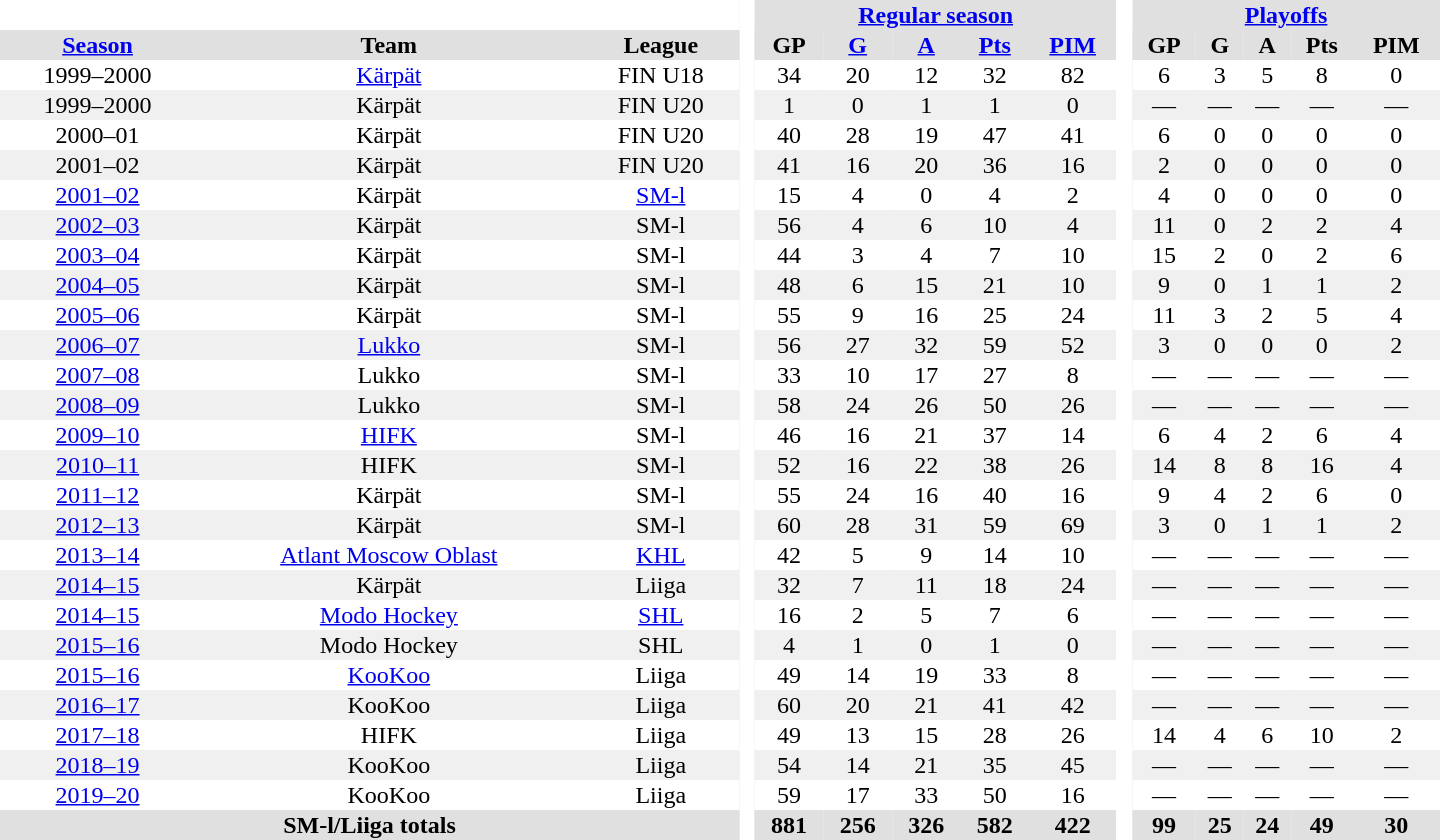<table border="0" cellpadding="1" cellspacing="0" style="text-align:center; width:60em">
<tr bgcolor="#e0e0e0">
<th colspan="3" bgcolor="#ffffff"> </th>
<th rowspan="99" bgcolor="#ffffff"> </th>
<th colspan="5"><a href='#'>Regular season</a></th>
<th rowspan="99" bgcolor="#ffffff"> </th>
<th colspan="5"><a href='#'>Playoffs</a></th>
</tr>
<tr bgcolor="#e0e0e0">
<th><a href='#'>Season</a></th>
<th>Team</th>
<th>League</th>
<th>GP</th>
<th><a href='#'>G</a></th>
<th><a href='#'>A</a></th>
<th><a href='#'>Pts</a></th>
<th><a href='#'>PIM</a></th>
<th>GP</th>
<th>G</th>
<th>A</th>
<th>Pts</th>
<th>PIM</th>
</tr>
<tr>
<td>1999–2000</td>
<td><a href='#'>Kärpät</a></td>
<td>FIN U18</td>
<td>34</td>
<td>20</td>
<td>12</td>
<td>32</td>
<td>82</td>
<td>6</td>
<td>3</td>
<td>5</td>
<td>8</td>
<td>0</td>
</tr>
<tr bgcolor="#f0f0f0">
<td>1999–2000</td>
<td>Kärpät</td>
<td>FIN U20</td>
<td>1</td>
<td>0</td>
<td>1</td>
<td>1</td>
<td>0</td>
<td>—</td>
<td>—</td>
<td>—</td>
<td>—</td>
<td>—</td>
</tr>
<tr>
<td>2000–01</td>
<td>Kärpät</td>
<td>FIN U20</td>
<td>40</td>
<td>28</td>
<td>19</td>
<td>47</td>
<td>41</td>
<td>6</td>
<td>0</td>
<td>0</td>
<td>0</td>
<td>0</td>
</tr>
<tr bgcolor="#f0f0f0">
<td>2001–02</td>
<td>Kärpät</td>
<td>FIN U20</td>
<td>41</td>
<td>16</td>
<td>20</td>
<td>36</td>
<td>16</td>
<td>2</td>
<td>0</td>
<td>0</td>
<td>0</td>
<td>0</td>
</tr>
<tr>
<td><a href='#'>2001–02</a></td>
<td>Kärpät</td>
<td><a href='#'>SM-l</a></td>
<td>15</td>
<td>4</td>
<td>0</td>
<td>4</td>
<td>2</td>
<td>4</td>
<td>0</td>
<td>0</td>
<td>0</td>
<td>0</td>
</tr>
<tr bgcolor="#f0f0f0">
<td><a href='#'>2002–03</a></td>
<td>Kärpät</td>
<td>SM-l</td>
<td>56</td>
<td>4</td>
<td>6</td>
<td>10</td>
<td>4</td>
<td>11</td>
<td>0</td>
<td>2</td>
<td>2</td>
<td>4</td>
</tr>
<tr>
<td><a href='#'>2003–04</a></td>
<td>Kärpät</td>
<td>SM-l</td>
<td>44</td>
<td>3</td>
<td>4</td>
<td>7</td>
<td>10</td>
<td>15</td>
<td>2</td>
<td>0</td>
<td>2</td>
<td>6</td>
</tr>
<tr bgcolor="#f0f0f0">
<td><a href='#'>2004–05</a></td>
<td>Kärpät</td>
<td>SM-l</td>
<td>48</td>
<td>6</td>
<td>15</td>
<td>21</td>
<td>10</td>
<td>9</td>
<td>0</td>
<td>1</td>
<td>1</td>
<td>2</td>
</tr>
<tr>
<td><a href='#'>2005–06</a></td>
<td>Kärpät</td>
<td>SM-l</td>
<td>55</td>
<td>9</td>
<td>16</td>
<td>25</td>
<td>24</td>
<td>11</td>
<td>3</td>
<td>2</td>
<td>5</td>
<td>4</td>
</tr>
<tr bgcolor="#f0f0f0">
<td><a href='#'>2006–07</a></td>
<td><a href='#'>Lukko</a></td>
<td>SM-l</td>
<td>56</td>
<td>27</td>
<td>32</td>
<td>59</td>
<td>52</td>
<td>3</td>
<td>0</td>
<td>0</td>
<td>0</td>
<td>2</td>
</tr>
<tr>
<td><a href='#'>2007–08</a></td>
<td>Lukko</td>
<td>SM-l</td>
<td>33</td>
<td>10</td>
<td>17</td>
<td>27</td>
<td>8</td>
<td>—</td>
<td>—</td>
<td>—</td>
<td>—</td>
<td>—</td>
</tr>
<tr bgcolor="#f0f0f0">
<td><a href='#'>2008–09</a></td>
<td>Lukko</td>
<td>SM-l</td>
<td>58</td>
<td>24</td>
<td>26</td>
<td>50</td>
<td>26</td>
<td>—</td>
<td>—</td>
<td>—</td>
<td>—</td>
<td>—</td>
</tr>
<tr>
<td><a href='#'>2009–10</a></td>
<td><a href='#'>HIFK</a></td>
<td>SM-l</td>
<td>46</td>
<td>16</td>
<td>21</td>
<td>37</td>
<td>14</td>
<td>6</td>
<td>4</td>
<td>2</td>
<td>6</td>
<td>4</td>
</tr>
<tr bgcolor="#f0f0f0">
<td><a href='#'>2010–11</a></td>
<td>HIFK</td>
<td>SM-l</td>
<td>52</td>
<td>16</td>
<td>22</td>
<td>38</td>
<td>26</td>
<td>14</td>
<td>8</td>
<td>8</td>
<td>16</td>
<td>4</td>
</tr>
<tr>
<td><a href='#'>2011–12</a></td>
<td>Kärpät</td>
<td>SM-l</td>
<td>55</td>
<td>24</td>
<td>16</td>
<td>40</td>
<td>16</td>
<td>9</td>
<td>4</td>
<td>2</td>
<td>6</td>
<td>0</td>
</tr>
<tr bgcolor="#f0f0f0">
<td><a href='#'>2012–13</a></td>
<td>Kärpät</td>
<td>SM-l</td>
<td>60</td>
<td>28</td>
<td>31</td>
<td>59</td>
<td>69</td>
<td>3</td>
<td>0</td>
<td>1</td>
<td>1</td>
<td>2</td>
</tr>
<tr>
<td><a href='#'>2013–14</a></td>
<td><a href='#'>Atlant Moscow Oblast</a></td>
<td><a href='#'>KHL</a></td>
<td>42</td>
<td>5</td>
<td>9</td>
<td>14</td>
<td>10</td>
<td>—</td>
<td>—</td>
<td>—</td>
<td>—</td>
<td>—</td>
</tr>
<tr bgcolor="#f0f0f0">
<td><a href='#'>2014–15</a></td>
<td>Kärpät</td>
<td>Liiga</td>
<td>32</td>
<td>7</td>
<td>11</td>
<td>18</td>
<td>24</td>
<td>—</td>
<td>—</td>
<td>—</td>
<td>—</td>
<td>—</td>
</tr>
<tr>
<td><a href='#'>2014–15</a></td>
<td><a href='#'>Modo Hockey</a></td>
<td><a href='#'>SHL</a></td>
<td>16</td>
<td>2</td>
<td>5</td>
<td>7</td>
<td>6</td>
<td>—</td>
<td>—</td>
<td>—</td>
<td>—</td>
<td>—</td>
</tr>
<tr bgcolor="#f0f0f0">
<td><a href='#'>2015–16</a></td>
<td>Modo Hockey</td>
<td>SHL</td>
<td>4</td>
<td>1</td>
<td>0</td>
<td>1</td>
<td>0</td>
<td>—</td>
<td>—</td>
<td>—</td>
<td>—</td>
<td>—</td>
</tr>
<tr>
<td><a href='#'>2015–16</a></td>
<td><a href='#'>KooKoo</a></td>
<td>Liiga</td>
<td>49</td>
<td>14</td>
<td>19</td>
<td>33</td>
<td>8</td>
<td>—</td>
<td>—</td>
<td>—</td>
<td>—</td>
<td>—</td>
</tr>
<tr bgcolor="#f0f0f0">
<td><a href='#'>2016–17</a></td>
<td>KooKoo</td>
<td>Liiga</td>
<td>60</td>
<td>20</td>
<td>21</td>
<td>41</td>
<td>42</td>
<td>—</td>
<td>—</td>
<td>—</td>
<td>—</td>
<td>—</td>
</tr>
<tr>
<td><a href='#'>2017–18</a></td>
<td>HIFK</td>
<td>Liiga</td>
<td>49</td>
<td>13</td>
<td>15</td>
<td>28</td>
<td>26</td>
<td>14</td>
<td>4</td>
<td>6</td>
<td>10</td>
<td>2</td>
</tr>
<tr bgcolor="#f0f0f0">
<td><a href='#'>2018–19</a></td>
<td>KooKoo</td>
<td>Liiga</td>
<td>54</td>
<td>14</td>
<td>21</td>
<td>35</td>
<td>45</td>
<td>—</td>
<td>—</td>
<td>—</td>
<td>—</td>
<td>—</td>
</tr>
<tr>
<td><a href='#'>2019–20</a></td>
<td>KooKoo</td>
<td>Liiga</td>
<td>59</td>
<td>17</td>
<td>33</td>
<td>50</td>
<td>16</td>
<td>—</td>
<td>—</td>
<td>—</td>
<td>—</td>
<td>—</td>
</tr>
<tr bgcolor="#e0e0e0">
<th colspan="3">SM-l/Liiga totals</th>
<th>881</th>
<th>256</th>
<th>326</th>
<th>582</th>
<th>422</th>
<th>99</th>
<th>25</th>
<th>24</th>
<th>49</th>
<th>30</th>
</tr>
</table>
